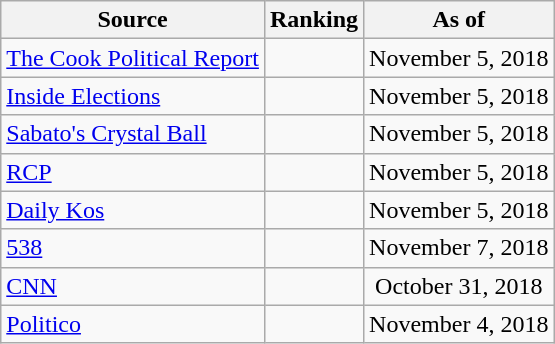<table class="wikitable" style="text-align:center">
<tr>
<th>Source</th>
<th>Ranking</th>
<th>As of</th>
</tr>
<tr>
<td align=left><a href='#'>The Cook Political Report</a></td>
<td></td>
<td>November 5, 2018</td>
</tr>
<tr>
<td align=left><a href='#'>Inside Elections</a></td>
<td></td>
<td>November 5, 2018</td>
</tr>
<tr>
<td align=left><a href='#'>Sabato's Crystal Ball</a></td>
<td></td>
<td>November 5, 2018</td>
</tr>
<tr>
<td align="left"><a href='#'>RCP</a></td>
<td></td>
<td>November 5, 2018</td>
</tr>
<tr>
<td align="left"><a href='#'>Daily Kos</a></td>
<td></td>
<td>November 5, 2018</td>
</tr>
<tr>
<td align="left"><a href='#'>538</a></td>
<td></td>
<td>November 7, 2018</td>
</tr>
<tr>
<td align="left"><a href='#'>CNN</a></td>
<td></td>
<td>October 31, 2018</td>
</tr>
<tr>
<td align="left"><a href='#'>Politico</a></td>
<td></td>
<td>November 4, 2018</td>
</tr>
</table>
